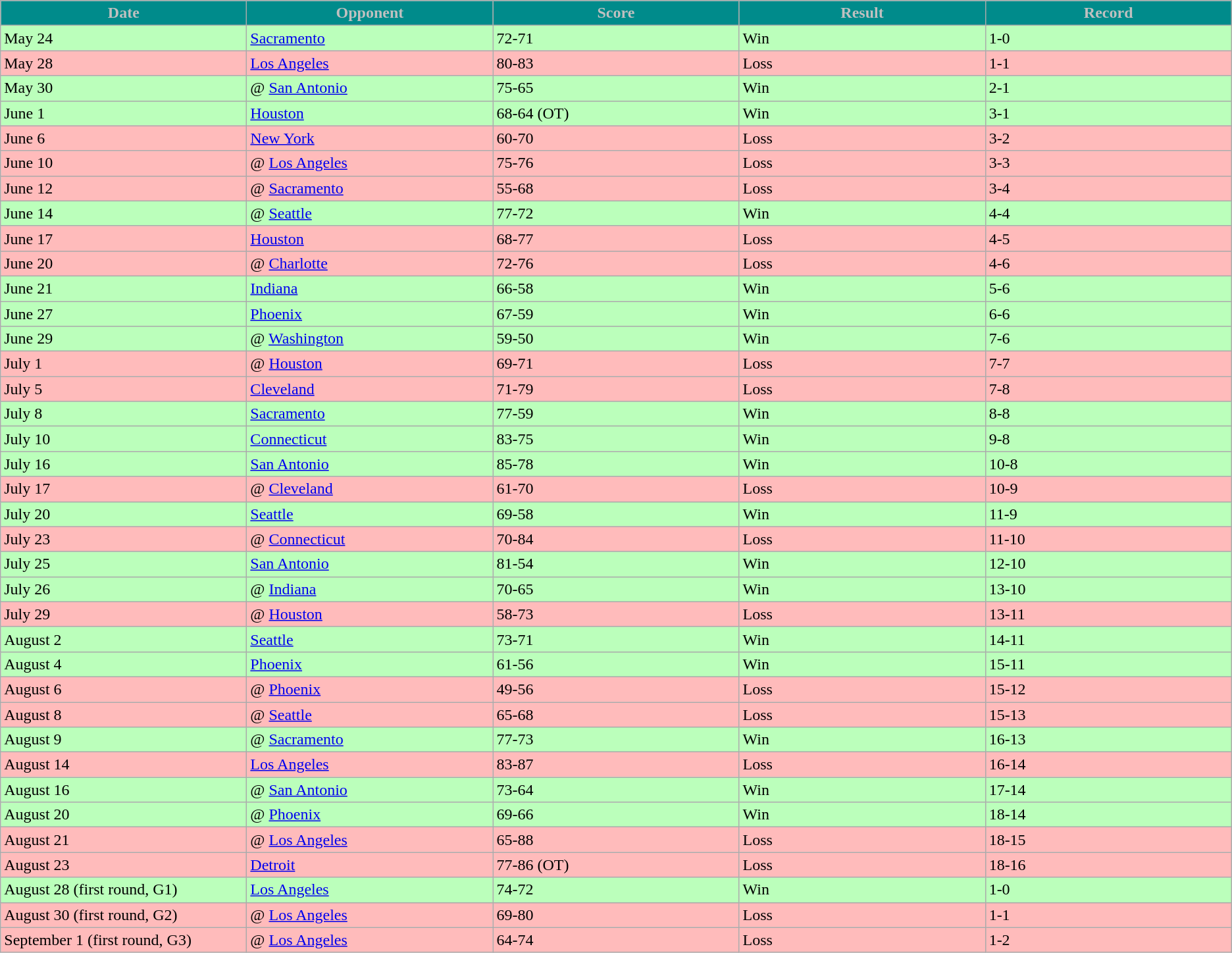<table class="wikitable sortable sortable">
<tr>
<th style="background:#008B8B; color:silver;" width="15%">Date</th>
<th style="background:#008B8B; color:silver;" width="15%">Opponent</th>
<th style="background:#008B8B; color:silver;" width="15%">Score</th>
<th style="background:#008B8B; color:silver;" width="15%">Result</th>
<th style="background:#008B8B; color:silver;" width="15%">Record</th>
</tr>
<tr bgcolor="bbffbb">
<td>May 24</td>
<td><a href='#'>Sacramento</a></td>
<td>72-71</td>
<td>Win</td>
<td>1-0</td>
</tr>
<tr bgcolor="ffbbbb">
<td>May 28</td>
<td><a href='#'>Los Angeles</a></td>
<td>80-83</td>
<td>Loss</td>
<td>1-1</td>
</tr>
<tr bgcolor="bbffbb">
<td>May 30</td>
<td>@ <a href='#'>San Antonio</a></td>
<td>75-65</td>
<td>Win</td>
<td>2-1</td>
</tr>
<tr bgcolor="bbffbb">
<td>June 1</td>
<td><a href='#'>Houston</a></td>
<td>68-64 (OT)</td>
<td>Win</td>
<td>3-1</td>
</tr>
<tr bgcolor="ffbbbb">
<td>June 6</td>
<td><a href='#'>New York</a></td>
<td>60-70</td>
<td>Loss</td>
<td>3-2</td>
</tr>
<tr bgcolor="ffbbbb">
<td>June 10</td>
<td>@ <a href='#'>Los Angeles</a></td>
<td>75-76</td>
<td>Loss</td>
<td>3-3</td>
</tr>
<tr bgcolor="ffbbbb">
<td>June 12</td>
<td>@ <a href='#'>Sacramento</a></td>
<td>55-68</td>
<td>Loss</td>
<td>3-4</td>
</tr>
<tr bgcolor="bbffbb">
<td>June 14</td>
<td>@ <a href='#'>Seattle</a></td>
<td>77-72</td>
<td>Win</td>
<td>4-4</td>
</tr>
<tr bgcolor="ffbbbb">
<td>June 17</td>
<td><a href='#'>Houston</a></td>
<td>68-77</td>
<td>Loss</td>
<td>4-5</td>
</tr>
<tr bgcolor="ffbbbb">
<td>June 20</td>
<td>@ <a href='#'>Charlotte</a></td>
<td>72-76</td>
<td>Loss</td>
<td>4-6</td>
</tr>
<tr bgcolor="bbffbb">
<td>June 21</td>
<td><a href='#'>Indiana</a></td>
<td>66-58</td>
<td>Win</td>
<td>5-6</td>
</tr>
<tr bgcolor="bbffbb">
<td>June 27</td>
<td><a href='#'>Phoenix</a></td>
<td>67-59</td>
<td>Win</td>
<td>6-6</td>
</tr>
<tr bgcolor="bbffbb">
<td>June 29</td>
<td>@ <a href='#'>Washington</a></td>
<td>59-50</td>
<td>Win</td>
<td>7-6</td>
</tr>
<tr bgcolor="ffbbbb">
<td>July 1</td>
<td>@ <a href='#'>Houston</a></td>
<td>69-71</td>
<td>Loss</td>
<td>7-7</td>
</tr>
<tr bgcolor="ffbbbb">
<td>July 5</td>
<td><a href='#'>Cleveland</a></td>
<td>71-79</td>
<td>Loss</td>
<td>7-8</td>
</tr>
<tr bgcolor="bbffbb">
<td>July 8</td>
<td><a href='#'>Sacramento</a></td>
<td>77-59</td>
<td>Win</td>
<td>8-8</td>
</tr>
<tr bgcolor="bbffbb">
<td>July 10</td>
<td><a href='#'>Connecticut</a></td>
<td>83-75</td>
<td>Win</td>
<td>9-8</td>
</tr>
<tr bgcolor="bbffbb">
<td>July 16</td>
<td><a href='#'>San Antonio</a></td>
<td>85-78</td>
<td>Win</td>
<td>10-8</td>
</tr>
<tr bgcolor="ffbbbb">
<td>July 17</td>
<td>@ <a href='#'>Cleveland</a></td>
<td>61-70</td>
<td>Loss</td>
<td>10-9</td>
</tr>
<tr bgcolor="bbffbb">
<td>July 20</td>
<td><a href='#'>Seattle</a></td>
<td>69-58</td>
<td>Win</td>
<td>11-9</td>
</tr>
<tr bgcolor="ffbbbb">
<td>July 23</td>
<td>@ <a href='#'>Connecticut</a></td>
<td>70-84</td>
<td>Loss</td>
<td>11-10</td>
</tr>
<tr bgcolor="bbffbb">
<td>July 25</td>
<td><a href='#'>San Antonio</a></td>
<td>81-54</td>
<td>Win</td>
<td>12-10</td>
</tr>
<tr bgcolor="bbffbb">
<td>July 26</td>
<td>@ <a href='#'>Indiana</a></td>
<td>70-65</td>
<td>Win</td>
<td>13-10</td>
</tr>
<tr bgcolor="ffbbbb">
<td>July 29</td>
<td>@ <a href='#'>Houston</a></td>
<td>58-73</td>
<td>Loss</td>
<td>13-11</td>
</tr>
<tr bgcolor="bbffbb">
<td>August 2</td>
<td><a href='#'>Seattle</a></td>
<td>73-71</td>
<td>Win</td>
<td>14-11</td>
</tr>
<tr bgcolor="bbffbb">
<td>August 4</td>
<td><a href='#'>Phoenix</a></td>
<td>61-56</td>
<td>Win</td>
<td>15-11</td>
</tr>
<tr bgcolor="ffbbbb">
<td>August 6</td>
<td>@ <a href='#'>Phoenix</a></td>
<td>49-56</td>
<td>Loss</td>
<td>15-12</td>
</tr>
<tr bgcolor="ffbbbb">
<td>August 8</td>
<td>@ <a href='#'>Seattle</a></td>
<td>65-68</td>
<td>Loss</td>
<td>15-13</td>
</tr>
<tr bgcolor="bbffbb">
<td>August 9</td>
<td>@ <a href='#'>Sacramento</a></td>
<td>77-73</td>
<td>Win</td>
<td>16-13</td>
</tr>
<tr bgcolor="ffbbbb">
<td>August 14</td>
<td><a href='#'>Los Angeles</a></td>
<td>83-87</td>
<td>Loss</td>
<td>16-14</td>
</tr>
<tr bgcolor="bbffbb">
<td>August 16</td>
<td>@ <a href='#'>San Antonio</a></td>
<td>73-64</td>
<td>Win</td>
<td>17-14</td>
</tr>
<tr bgcolor="bbffbb">
<td>August 20</td>
<td>@ <a href='#'>Phoenix</a></td>
<td>69-66</td>
<td>Win</td>
<td>18-14</td>
</tr>
<tr bgcolor="ffbbbb">
<td>August 21</td>
<td>@ <a href='#'>Los Angeles</a></td>
<td>65-88</td>
<td>Loss</td>
<td>18-15</td>
</tr>
<tr bgcolor="ffbbbb">
<td>August 23</td>
<td><a href='#'>Detroit</a></td>
<td>77-86 (OT)</td>
<td>Loss</td>
<td>18-16</td>
</tr>
<tr bgcolor="bbffbb">
<td>August 28 (first round, G1)</td>
<td><a href='#'>Los Angeles</a></td>
<td>74-72</td>
<td>Win</td>
<td>1-0</td>
</tr>
<tr bgcolor="ffbbbb">
<td>August 30 (first round, G2)</td>
<td>@ <a href='#'>Los Angeles</a></td>
<td>69-80</td>
<td>Loss</td>
<td>1-1</td>
</tr>
<tr bgcolor="ffbbbb">
<td>September 1 (first round, G3)</td>
<td>@ <a href='#'>Los Angeles</a></td>
<td>64-74</td>
<td>Loss</td>
<td>1-2</td>
</tr>
</table>
